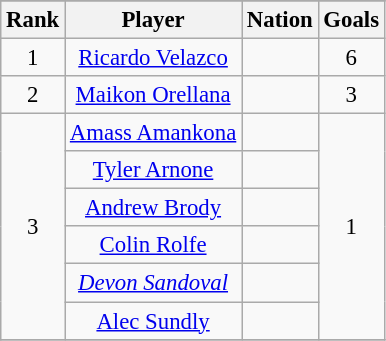<table class="wikitable" style="font-size: 95%; text-align: center;">
<tr>
</tr>
<tr>
<th>Rank</th>
<th>Player</th>
<th>Nation</th>
<th>Goals</th>
</tr>
<tr>
<td>1</td>
<td><a href='#'>Ricardo Velazco</a></td>
<td></td>
<td>6</td>
</tr>
<tr>
<td>2</td>
<td><a href='#'>Maikon Orellana</a></td>
<td></td>
<td>3</td>
</tr>
<tr>
<td rowspan="6">3</td>
<td><a href='#'>Amass Amankona</a></td>
<td></td>
<td rowspan="6">1</td>
</tr>
<tr>
<td><a href='#'>Tyler Arnone</a></td>
<td></td>
</tr>
<tr>
<td><a href='#'>Andrew Brody</a></td>
<td></td>
</tr>
<tr>
<td><a href='#'>Colin Rolfe</a></td>
<td></td>
</tr>
<tr>
<td><em><a href='#'>Devon Sandoval</a></em></td>
<td></td>
</tr>
<tr>
<td><a href='#'>Alec Sundly</a></td>
<td></td>
</tr>
<tr>
</tr>
</table>
